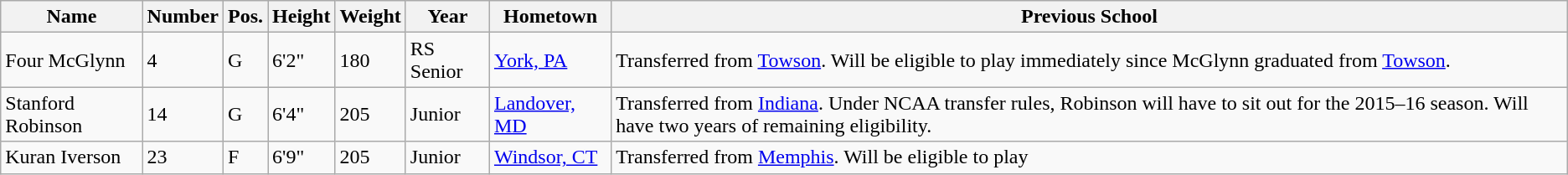<table class="wikitable sortable" border="1">
<tr>
<th>Name</th>
<th>Number</th>
<th>Pos.</th>
<th>Height</th>
<th>Weight</th>
<th>Year</th>
<th>Hometown</th>
<th class="unsortable">Previous School</th>
</tr>
<tr>
<td>Four McGlynn</td>
<td>4</td>
<td>G</td>
<td>6'2"</td>
<td>180</td>
<td>RS Senior</td>
<td><a href='#'>York, PA</a></td>
<td>Transferred from <a href='#'>Towson</a>. Will be eligible to play immediately since McGlynn graduated from <a href='#'>Towson</a>.</td>
</tr>
<tr>
<td>Stanford Robinson</td>
<td>14</td>
<td>G</td>
<td>6'4"</td>
<td>205</td>
<td>Junior</td>
<td><a href='#'>Landover, MD</a></td>
<td>Transferred from <a href='#'>Indiana</a>. Under NCAA transfer rules, Robinson will have to sit out for the 2015–16 season. Will have two years of remaining eligibility.</td>
</tr>
<tr>
<td>Kuran Iverson</td>
<td>23</td>
<td>F</td>
<td>6'9"</td>
<td>205</td>
<td>Junior</td>
<td><a href='#'>Windsor, CT</a></td>
<td>Transferred from <a href='#'>Memphis</a>. Will be eligible to play</td>
</tr>
</table>
